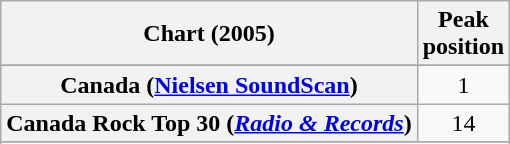<table class="wikitable sortable plainrowheaders" style="text-align:center">
<tr>
<th>Chart (2005)</th>
<th>Peak<br>position</th>
</tr>
<tr>
</tr>
<tr>
<th scope="row">Canada (<a href='#'>Nielsen SoundScan</a>)</th>
<td>1</td>
</tr>
<tr>
<th scope="row">Canada Rock Top 30 (<em><a href='#'>Radio & Records</a></em>)</th>
<td>14</td>
</tr>
<tr>
</tr>
<tr>
</tr>
<tr>
</tr>
<tr>
</tr>
<tr>
</tr>
<tr>
</tr>
<tr>
</tr>
<tr>
</tr>
<tr>
</tr>
<tr>
</tr>
<tr>
</tr>
</table>
